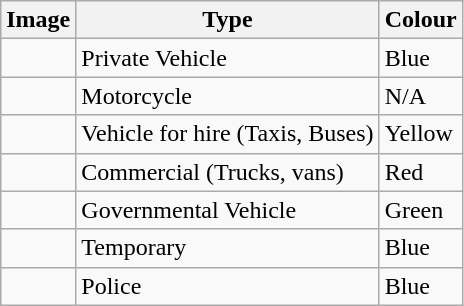<table class=wikitable>
<tr>
<th>Image</th>
<th>Type</th>
<th>Colour</th>
</tr>
<tr>
<td><br></td>
<td>Private Vehicle</td>
<td>Blue</td>
</tr>
<tr>
<td><br></td>
<td>Motorcycle</td>
<td>N/A</td>
</tr>
<tr>
<td><br></td>
<td>Vehicle for hire (Taxis, Buses)</td>
<td>Yellow</td>
</tr>
<tr>
<td><br></td>
<td>Commercial (Trucks, vans)</td>
<td>Red</td>
</tr>
<tr>
<td><br></td>
<td>Governmental Vehicle</td>
<td>Green</td>
</tr>
<tr>
<td><br></td>
<td>Temporary</td>
<td>Blue</td>
</tr>
<tr>
<td><br></td>
<td>Police</td>
<td>Blue</td>
</tr>
</table>
